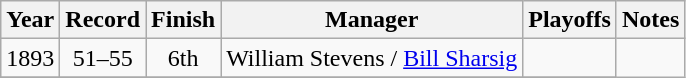<table class="wikitable" style="text-align:center">
<tr>
<th>Year</th>
<th>Record</th>
<th>Finish</th>
<th>Manager</th>
<th>Playoffs</th>
<th>Notes</th>
</tr>
<tr>
<td>1893</td>
<td>51–55</td>
<td>6th</td>
<td>William Stevens / <a href='#'>Bill Sharsig</a></td>
<td></td>
</tr>
<tr>
</tr>
</table>
